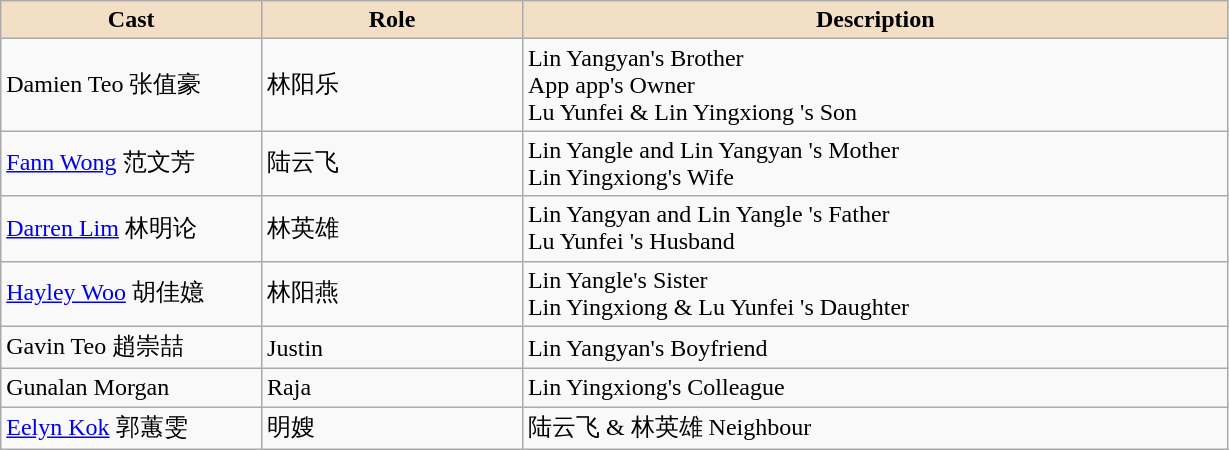<table class="wikitable">
<tr>
<th style="background:#f2dfc6; width:17%">Cast</th>
<th style="background:#f2dfc6; width:17%">Role</th>
<th style="background:#f2dfc6; width:46%">Description</th>
</tr>
<tr>
<td>Damien Teo 张值豪</td>
<td>林阳乐</td>
<td>Lin Yangyan's Brother  <br> App app's Owner <br> Lu Yunfei & Lin Yingxiong 's Son</td>
</tr>
<tr>
<td><a href='#'>Fann Wong</a> 范文芳</td>
<td>陆云飞</td>
<td>Lin Yangle and Lin Yangyan 's Mother <br> Lin Yingxiong's Wife</td>
</tr>
<tr>
<td><a href='#'>Darren Lim</a> 林明论</td>
<td>林英雄</td>
<td>Lin Yangyan and Lin Yangle 's Father <br> Lu Yunfei 's Husband</td>
</tr>
<tr>
<td><a href='#'>Hayley Woo</a> 胡佳嬑</td>
<td>林阳燕</td>
<td>Lin Yangle's Sister <br> Lin Yingxiong & Lu Yunfei 's Daughter</td>
</tr>
<tr>
<td>Gavin Teo 趙崇喆</td>
<td>Justin</td>
<td>Lin Yangyan's Boyfriend</td>
</tr>
<tr>
<td>Gunalan Morgan</td>
<td>Raja</td>
<td>Lin Yingxiong's Colleague</td>
</tr>
<tr>
<td><a href='#'>Eelyn Kok</a> 郭蕙雯</td>
<td>明嫂</td>
<td>陆云飞 & 林英雄 Neighbour</td>
</tr>
</table>
